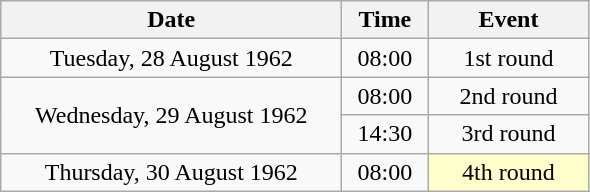<table class = "wikitable" style="text-align:center;">
<tr>
<th width=220>Date</th>
<th width=50>Time</th>
<th width=100>Event</th>
</tr>
<tr>
<td>Tuesday, 28 August 1962</td>
<td>08:00</td>
<td>1st round</td>
</tr>
<tr>
<td rowspan=2>Wednesday, 29 August 1962</td>
<td>08:00</td>
<td>2nd round</td>
</tr>
<tr>
<td>14:30</td>
<td>3rd round</td>
</tr>
<tr>
<td>Thursday, 30 August 1962</td>
<td>08:00</td>
<td bgcolor=ffffcc>4th round</td>
</tr>
</table>
